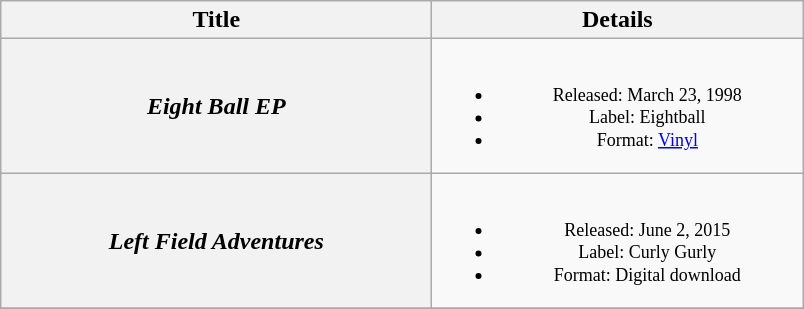<table class="wikitable plainrowheaders" style="text-align:center;" border="1">
<tr>
<th scope="col" style="width:17.5em;">Title</th>
<th scope="col" style="width:15em;">Details</th>
</tr>
<tr>
<th scope="row"><em>Eight Ball EP</em></th>
<td style="font-size:12px;"><br><ul><li>Released: March 23, 1998</li><li>Label: Eightball</li><li>Format: <a href='#'>Vinyl</a></li></ul></td>
</tr>
<tr>
<th scope="row"><em>Left Field Adventures</em></th>
<td style="font-size:12px;"><br><ul><li>Released: June 2, 2015</li><li>Label: Curly Gurly</li><li>Format: Digital download</li></ul></td>
</tr>
<tr>
</tr>
</table>
